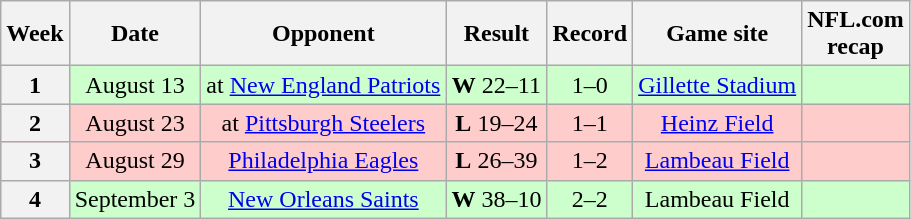<table class="wikitable" style="text-align:center">
<tr>
<th>Week</th>
<th>Date</th>
<th>Opponent</th>
<th>Result</th>
<th>Record</th>
<th>Game site</th>
<th>NFL.com<br>recap</th>
</tr>
<tr bgcolor=ccffcc>
<th>1</th>
<td>August 13</td>
<td>at <a href='#'>New England Patriots</a></td>
<td><strong>W</strong> 22–11</td>
<td>1–0</td>
<td><a href='#'>Gillette Stadium</a></td>
<td></td>
</tr>
<tr bgcolor=ffcccc>
<th>2</th>
<td>August 23</td>
<td>at <a href='#'>Pittsburgh Steelers</a></td>
<td><strong>L</strong> 19–24</td>
<td>1–1</td>
<td><a href='#'>Heinz Field</a></td>
<td></td>
</tr>
<tr bgcolor=ffcccc>
<th>3</th>
<td>August 29</td>
<td><a href='#'>Philadelphia Eagles</a></td>
<td><strong>L</strong> 26–39</td>
<td>1–2</td>
<td><a href='#'>Lambeau Field</a></td>
<td></td>
</tr>
<tr bgcolor=ccffcc>
<th>4</th>
<td>September 3</td>
<td><a href='#'>New Orleans Saints</a></td>
<td><strong>W</strong> 38–10</td>
<td>2–2</td>
<td>Lambeau Field</td>
<td></td>
</tr>
</table>
